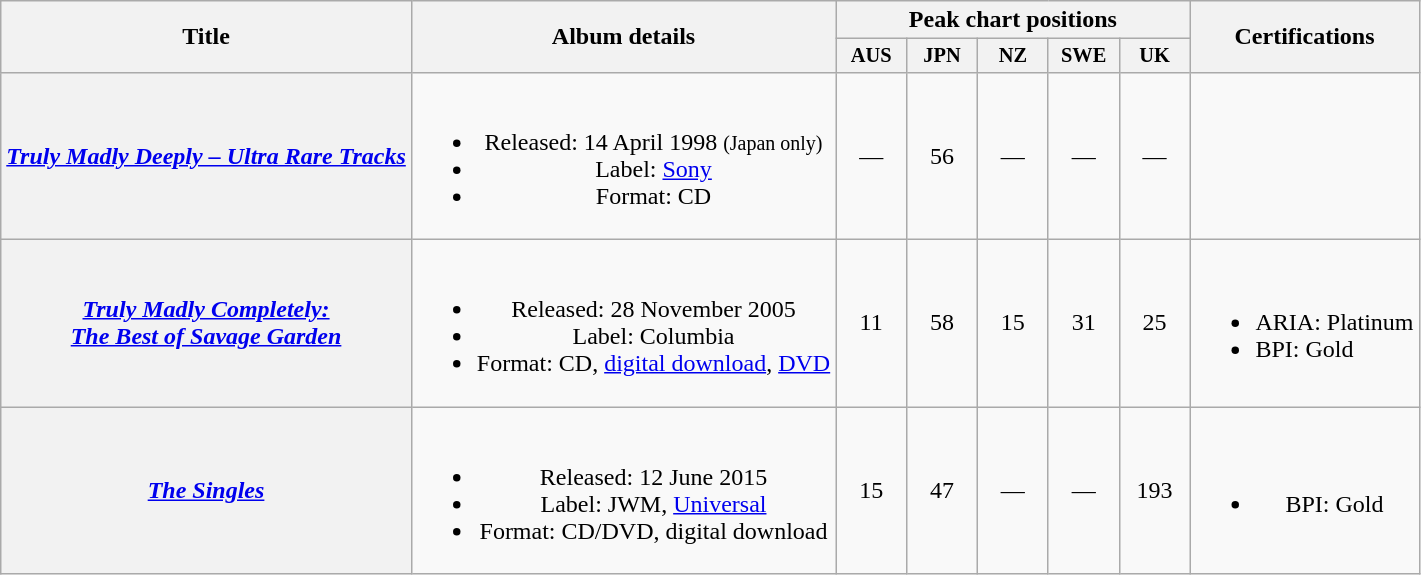<table class="wikitable plainrowheaders" style="text-align:center">
<tr>
<th scope="col" rowspan="2">Title</th>
<th scope="col" rowspan="2">Album details</th>
<th scope="col" colspan="5">Peak chart positions</th>
<th scope="col" rowspan="2">Certifications</th>
</tr>
<tr>
<th style="width:3em;font-size:85%">AUS<br></th>
<th style="width:3em;font-size:85%">JPN<br></th>
<th style="width:3em;font-size:85%">NZ<br></th>
<th style="width:3em;font-size:85%">SWE<br></th>
<th style="width:3em;font-size:85%">UK<br></th>
</tr>
<tr>
<th scope="row"><em><a href='#'>Truly Madly Deeply – Ultra Rare Tracks</a></em></th>
<td><br><ul><li>Released: 14 April 1998 <small>(Japan only)</small></li><li>Label: <a href='#'>Sony</a></li><li>Format: CD</li></ul></td>
<td>—</td>
<td>56</td>
<td>—</td>
<td>—</td>
<td>—</td>
<td></td>
</tr>
<tr>
<th scope="row"><em><a href='#'>Truly Madly Completely:<br>The Best of Savage Garden</a></em></th>
<td><br><ul><li>Released: 28 November 2005</li><li>Label: Columbia</li><li>Format: CD, <a href='#'>digital download</a>, <a href='#'>DVD</a></li></ul></td>
<td>11</td>
<td>58</td>
<td>15</td>
<td>31</td>
<td>25</td>
<td align="left"><br><ul><li>ARIA: Platinum</li><li>BPI: Gold</li></ul></td>
</tr>
<tr>
<th scope="row"><em><a href='#'>The Singles</a></em></th>
<td><br><ul><li>Released: 12 June 2015</li><li>Label: JWM, <a href='#'>Universal</a></li><li>Format: CD/DVD, digital download</li></ul></td>
<td>15</td>
<td>47</td>
<td>—</td>
<td>—</td>
<td>193</td>
<td><br><ul><li>BPI: Gold</li></ul></td>
</tr>
</table>
